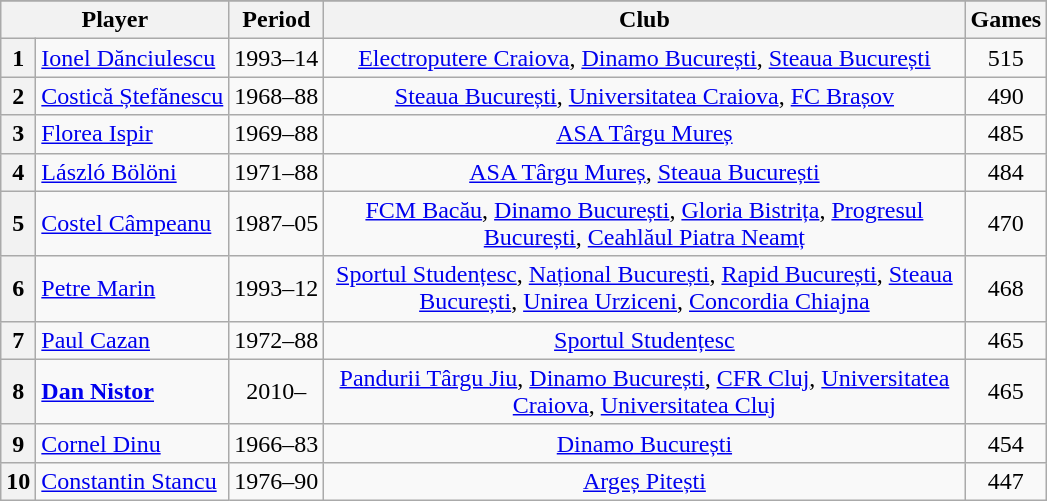<table class="wikitable sortable" style="text-align:left;">
<tr>
</tr>
<tr>
<th colspan="2" style="text-align:center;">Player</th>
<th style="text-align:center;">Period</th>
<th style="width:420px;">Club</th>
<th style="text-align:center;">Games</th>
</tr>
<tr>
<th>1</th>
<td> <a href='#'>Ionel Dănciulescu</a></td>
<td style="text-align:center;">1993–14</td>
<td style="text-align:center;"><a href='#'>Electroputere Craiova</a>, <a href='#'>Dinamo București</a>, <a href='#'>Steaua București</a></td>
<td style="text-align:center;">515</td>
</tr>
<tr>
<th>2</th>
<td> <a href='#'>Costică Ștefănescu</a></td>
<td style="text-align:center;">1968–88</td>
<td style="text-align:center;"><a href='#'>Steaua București</a>, <a href='#'>Universitatea Craiova</a>, <a href='#'>FC Brașov</a></td>
<td style="text-align:center;">490</td>
</tr>
<tr>
<th>3</th>
<td> <a href='#'>Florea Ispir</a></td>
<td style="text-align:center;">1969–88</td>
<td style="text-align:center;"><a href='#'>ASA Târgu Mureș</a></td>
<td style="text-align:center;">485</td>
</tr>
<tr>
<th>4</th>
<td> <a href='#'>László Bölöni</a></td>
<td style="text-align:center;">1971–88</td>
<td style="text-align:center;"><a href='#'>ASA Târgu Mureș</a>, <a href='#'>Steaua București</a></td>
<td style="text-align:center;">484</td>
</tr>
<tr>
<th>5</th>
<td> <a href='#'>Costel Câmpeanu</a></td>
<td style="text-align:center;">1987–05</td>
<td style="text-align:center;"><a href='#'>FCM Bacău</a>, <a href='#'>Dinamo București</a>, <a href='#'>Gloria Bistrița</a>, <a href='#'>Progresul București</a>, <a href='#'>Ceahlăul Piatra Neamț</a></td>
<td style="text-align:center;">470</td>
</tr>
<tr>
<th>6</th>
<td> <a href='#'>Petre Marin</a></td>
<td style="text-align:center;">1993–12</td>
<td style="text-align:center;"><a href='#'>Sportul Studențesc</a>, <a href='#'>Național București</a>, <a href='#'>Rapid București</a>, <a href='#'>Steaua București</a>, <a href='#'>Unirea Urziceni</a>, <a href='#'>Concordia Chiajna</a></td>
<td style="text-align:center;">468</td>
</tr>
<tr>
<th>7</th>
<td> <a href='#'>Paul Cazan</a></td>
<td style="text-align:center;">1972–88</td>
<td style="text-align:center;"><a href='#'>Sportul Studențesc</a></td>
<td style="text-align:center;">465</td>
</tr>
<tr>
<th>8</th>
<td> <strong><a href='#'>Dan Nistor</a></strong></td>
<td style="text-align:center;">2010–</td>
<td style="text-align:center;"><a href='#'>Pandurii Târgu Jiu</a>, <a href='#'>Dinamo București</a>, <a href='#'>CFR Cluj</a>, <a href='#'>Universitatea Craiova</a>, <a href='#'>Universitatea Cluj</a></td>
<td style="text-align:center;">465</td>
</tr>
<tr>
<th>9</th>
<td> <a href='#'>Cornel Dinu</a></td>
<td style="text-align:center;">1966–83</td>
<td style="text-align:center;"><a href='#'>Dinamo București</a></td>
<td style="text-align:center;">454</td>
</tr>
<tr>
<th>10</th>
<td> <a href='#'>Constantin Stancu</a></td>
<td style="text-align:center;">1976–90</td>
<td style="text-align:center;"><a href='#'>Argeș Pitești</a></td>
<td style="text-align:center;">447</td>
</tr>
</table>
